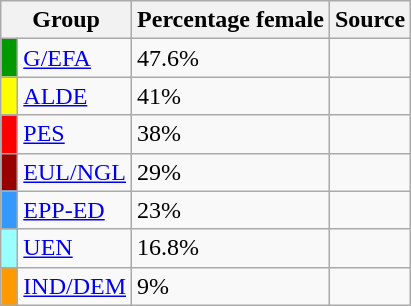<table class="wikitable">
<tr>
<th colspan="2">Group</th>
<th>Percentage female</th>
<th>Source</th>
</tr>
<tr>
<td style="background:#090;"> </td>
<td><a href='#'>G/EFA</a></td>
<td>47.6%</td>
<td></td>
</tr>
<tr>
<td style="background:#ff0;"> </td>
<td><a href='#'>ALDE</a></td>
<td>41%</td>
<td></td>
</tr>
<tr>
<td style="background:#f00;"> </td>
<td><a href='#'>PES</a></td>
<td>38%</td>
<td></td>
</tr>
<tr>
<td style="background:#900;"> </td>
<td><a href='#'>EUL/NGL</a></td>
<td>29%</td>
<td></td>
</tr>
<tr>
<td style="background:#39f;"> </td>
<td><a href='#'>EPP-ED</a></td>
<td>23%</td>
<td></td>
</tr>
<tr>
<td style="background:#9ff;"> </td>
<td><a href='#'>UEN</a></td>
<td>16.8%</td>
<td></td>
</tr>
<tr>
<td style="background:#f90;"> </td>
<td><a href='#'>IND/DEM</a></td>
<td>9%</td>
<td></td>
</tr>
</table>
